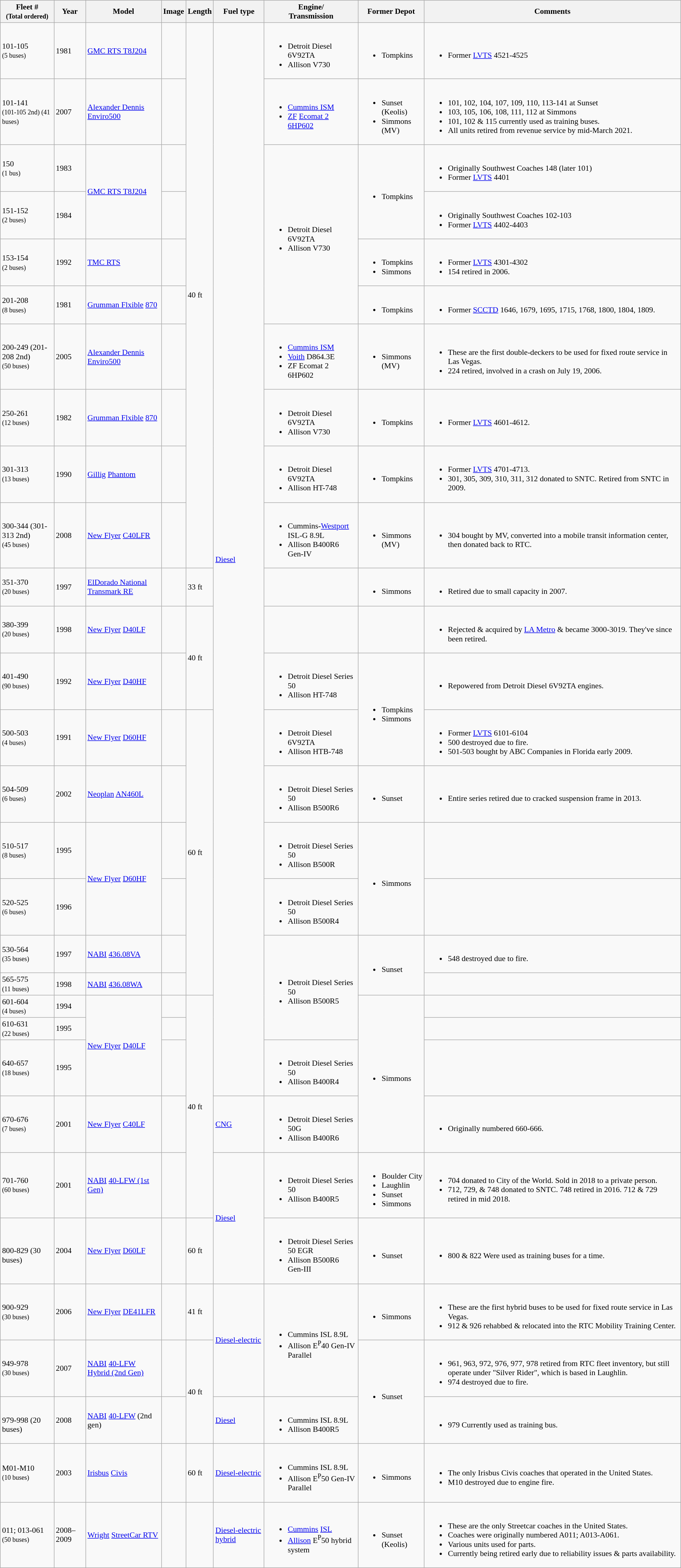<table class="wikitable sortable" style="font-size: 90%;" |>
<tr>
<th>Fleet #<br><small>(Total ordered)</small></th>
<th>Year</th>
<th>Model</th>
<th>Image</th>
<th>Length</th>
<th>Fuel type</th>
<th>Engine/<br>Transmission</th>
<th>Former Depot</th>
<th>Comments</th>
</tr>
<tr>
<td>101-105<br><small>(5 buses)</small></td>
<td>1981</td>
<td><a href='#'>GMC RTS T8J204</a></td>
<td></td>
<td rowspan="10">40 ft</td>
<td rowspan="22"><a href='#'>Diesel</a></td>
<td><br><ul><li>Detroit Diesel 6V92TA</li><li>Allison V730</li></ul></td>
<td><br><ul><li>Tompkins</li></ul></td>
<td><br><ul><li>Former <a href='#'>LVTS</a> 4521-4525</li></ul></td>
</tr>
<tr>
<td>101-141<br><small> (101-105 2nd) (41 buses)</small></td>
<td>2007</td>
<td><a href='#'>Alexander Dennis Enviro500</a></td>
<td></td>
<td><br><ul><li><a href='#'>Cummins ISM</a></li><li><a href='#'>ZF</a> <a href='#'>Ecomat 2 6HP602</a></li></ul></td>
<td><br><ul><li>Sunset (Keolis)</li><li>Simmons (MV)</li></ul></td>
<td><br><ul><li>101, 102, 104, 107, 109, 110, 113-141 at Sunset</li><li>103, 105, 106, 108, 111, 112 at Simmons</li><li>101, 102 & 115 currently used as training buses.</li><li>All units retired from revenue service by mid-March 2021.</li></ul></td>
</tr>
<tr>
<td>150<br><small>(1 bus)</small></td>
<td>1983</td>
<td rowspan="2"><a href='#'>GMC RTS T8J204</a></td>
<td></td>
<td rowspan="4"><br><ul><li>Detroit Diesel 6V92TA</li><li>Allison V730</li></ul></td>
<td rowspan="2"><br><ul><li>Tompkins</li></ul></td>
<td><br><ul><li>Originally Southwest Coaches 148 (later 101)</li><li>Former <a href='#'>LVTS</a> 4401</li></ul></td>
</tr>
<tr>
<td>151-152<br><small>(2 buses)</small></td>
<td>1984</td>
<td></td>
<td><br><ul><li>Originally Southwest Coaches 102-103</li><li>Former <a href='#'>LVTS</a> 4402-4403</li></ul></td>
</tr>
<tr>
<td>153-154<br><small>(2 buses)</small></td>
<td>1992</td>
<td><a href='#'>TMC RTS</a></td>
<td></td>
<td><br><ul><li>Tompkins</li><li>Simmons</li></ul></td>
<td><br><ul><li>Former <a href='#'>LVTS</a> 4301-4302</li><li>154 retired in 2006.</li></ul></td>
</tr>
<tr>
<td>201-208<br><small>(8 buses)</small></td>
<td>1981</td>
<td><a href='#'>Grumman Flxible</a> <a href='#'>870</a></td>
<td></td>
<td><br><ul><li>Tompkins</li></ul></td>
<td><br><ul><li>Former <a href='#'>SCCTD</a> 1646, 1679, 1695, 1715, 1768, 1800, 1804, 1809.</li></ul></td>
</tr>
<tr>
<td>200-249 (201-208 2nd)<br><small>(50 buses)</small></td>
<td>2005</td>
<td><a href='#'>Alexander Dennis</a> <a href='#'>Enviro500</a></td>
<td></td>
<td><br><ul><li><a href='#'>Cummins ISM</a></li><li><a href='#'>Voith</a> D864.3E </li><li>ZF Ecomat 2 6HP602 </li></ul></td>
<td><br><ul><li>Simmons (MV)</li></ul></td>
<td><br><ul><li>These are the first double-deckers to be used for fixed route service in Las Vegas.</li><li>224 retired, involved in a crash on July 19, 2006.</li></ul></td>
</tr>
<tr>
<td>250-261<br><small>(12 buses)</small></td>
<td>1982</td>
<td><a href='#'>Grumman Flxible</a> <a href='#'>870</a></td>
<td></td>
<td><br><ul><li>Detroit Diesel 6V92TA</li><li>Allison V730</li></ul></td>
<td><br><ul><li>Tompkins</li></ul></td>
<td><br><ul><li>Former <a href='#'>LVTS</a> 4601-4612.</li></ul></td>
</tr>
<tr>
<td>301-313<br><small>(13 buses)</small></td>
<td>1990</td>
<td><a href='#'>Gillig</a> <a href='#'>Phantom</a></td>
<td></td>
<td><br><ul><li>Detroit Diesel 6V92TA</li><li>Allison HT-748</li></ul></td>
<td><br><ul><li>Tompkins</li></ul></td>
<td><br><ul><li>Former <a href='#'>LVTS</a> 4701-4713.</li><li>301, 305, 309, 310, 311, 312 donated to SNTC. Retired from SNTC in 2009.</li></ul></td>
</tr>
<tr>
<td>300-344 (301-313 2nd)<br><small>(45 buses)</small></td>
<td>2008</td>
<td><a href='#'>New Flyer</a> <a href='#'>C40LFR</a></td>
<td></td>
<td><br><ul><li>Cummins-<a href='#'>Westport</a> ISL-G 8.9L</li><li>Allison B400R6 Gen-IV</li></ul></td>
<td><br><ul><li>Simmons (MV)</li></ul></td>
<td><br><ul><li>304 bought by MV, converted into a mobile transit information center, then donated back to RTC.</li></ul></td>
</tr>
<tr>
<td>351-370<br><small>(20 buses)</small></td>
<td>1997</td>
<td><a href='#'>ElDorado National<br>Transmark RE</a></td>
<td></td>
<td>33 ft</td>
<td></td>
<td><br><ul><li>Simmons</li></ul></td>
<td><br><ul><li>Retired due to small capacity in 2007.</li></ul></td>
</tr>
<tr>
<td>380-399<br><small>(20 buses)</small></td>
<td>1998</td>
<td><a href='#'>New Flyer</a> <a href='#'>D40LF</a></td>
<td></td>
<td rowspan="2">40 ft</td>
<td></td>
<td></td>
<td><br><ul><li>Rejected & acquired by <a href='#'>LA Metro</a> & became 3000-3019. They've since been retired.</li></ul></td>
</tr>
<tr>
<td>401-490<br><small>(90 buses)</small></td>
<td>1992</td>
<td><a href='#'>New Flyer</a> <a href='#'>D40HF</a></td>
<td></td>
<td><br><ul><li>Detroit Diesel Series 50</li><li>Allison HT-748</li></ul></td>
<td rowspan="2"><br><ul><li>Tompkins</li><li>Simmons</li></ul></td>
<td><br><ul><li>Repowered from Detroit Diesel 6V92TA engines.</li></ul></td>
</tr>
<tr>
<td>500-503<br><small>(4 buses)</small></td>
<td>1991</td>
<td><a href='#'>New Flyer</a> <a href='#'>D60HF</a></td>
<td></td>
<td rowspan="6">60 ft</td>
<td><br><ul><li>Detroit Diesel 6V92TA</li><li>Allison HTB-748</li></ul></td>
<td><br><ul><li>Former <a href='#'>LVTS</a> 6101-6104</li><li>500 destroyed due to fire.</li><li>501-503 bought by ABC Companies in Florida early 2009.</li></ul></td>
</tr>
<tr>
<td>504-509<br><small>(6 buses)</small></td>
<td>2002</td>
<td><a href='#'>Neoplan</a> <a href='#'>AN460L</a></td>
<td></td>
<td><br><ul><li>Detroit Diesel Series 50</li><li>Allison B500R6</li></ul></td>
<td><br><ul><li>Sunset</li></ul></td>
<td><br><ul><li>Entire series retired due to cracked suspension frame in 2013.</li></ul></td>
</tr>
<tr>
<td>510-517<br><small>(8 buses)</small></td>
<td>1995</td>
<td rowspan="2"><a href='#'>New Flyer</a> <a href='#'>D60HF</a></td>
<td></td>
<td><br><ul><li>Detroit Diesel Series 50</li><li>Allison B500R</li></ul></td>
<td rowspan="2"><br><ul><li>Simmons</li></ul></td>
<td></td>
</tr>
<tr>
<td>520-525<br><small>(6 buses)</small></td>
<td>1996</td>
<td></td>
<td><br><ul><li>Detroit Diesel Series 50</li><li>Allison B500R4</li></ul></td>
<td></td>
</tr>
<tr>
<td>530-564<br><small>(35 buses)</small></td>
<td>1997</td>
<td><a href='#'>NABI</a> <a href='#'>436.08VA</a></td>
<td></td>
<td rowspan="4"><br><ul><li>Detroit Diesel Series 50</li><li>Allison B500R5</li></ul></td>
<td rowspan="2"><br><ul><li>Sunset</li></ul></td>
<td><br><ul><li>548 destroyed due to fire.</li></ul></td>
</tr>
<tr>
<td>565-575<br><small>(11 buses)</small></td>
<td>1998</td>
<td><a href='#'>NABI</a> <a href='#'>436.08WA</a></td>
<td></td>
<td></td>
</tr>
<tr>
<td>601-604<br><small>(4 buses)</small></td>
<td>1994</td>
<td rowspan="3"><a href='#'>New Flyer</a> <a href='#'>D40LF</a></td>
<td></td>
<td rowspan="5">40 ft</td>
<td rowspan="4"><br><ul><li>Simmons</li></ul></td>
<td></td>
</tr>
<tr>
<td>610-631<br><small>(22 buses)</small></td>
<td>1995</td>
<td></td>
<td></td>
</tr>
<tr>
<td>640-657<br><small>(18 buses)</small></td>
<td>1995</td>
<td></td>
<td><br><ul><li>Detroit Diesel Series 50</li><li>Allison B400R4</li></ul></td>
<td></td>
</tr>
<tr>
<td>670-676<br><small>(7 buses)</small></td>
<td>2001</td>
<td><a href='#'>New Flyer</a> <a href='#'>C40LF</a></td>
<td></td>
<td><a href='#'>CNG</a></td>
<td><br><ul><li>Detroit Diesel Series 50G</li><li>Allison B400R6</li></ul></td>
<td><br><ul><li>Originally numbered 660-666.</li></ul></td>
</tr>
<tr>
<td>701-760<br><small>(60 buses)</small></td>
<td>2001</td>
<td><a href='#'>NABI</a> <a href='#'>40-LFW (1st Gen)</a></td>
<td></td>
<td rowspan="2"><a href='#'>Diesel</a></td>
<td><br><ul><li>Detroit Diesel Series 50</li><li>Allison B400R5</li></ul></td>
<td><br><ul><li>Boulder City</li><li>Laughlin</li><li>Sunset</li><li>Simmons</li></ul></td>
<td><br><ul><li>704 donated to City of the World. Sold in 2018 to a private person.</li><li>712, 729, & 748 donated to SNTC. 748 retired in 2016. 712 & 729 retired in mid 2018.</li></ul></td>
</tr>
<tr>
<td><br>800-829 (30 buses)</td>
<td>2004</td>
<td><a href='#'>New Flyer</a> <a href='#'>D60LF</a></td>
<td></td>
<td>60 ft</td>
<td><br><ul><li>Detroit Diesel Series 50 EGR</li><li>Allison B500R6 Gen-III</li></ul></td>
<td><br><ul><li>Sunset</li></ul></td>
<td><br><ul><li>800 & 822 Were used as training buses for a time.</li></ul></td>
</tr>
<tr>
<td>900-929<br><small>(30 buses)</small></td>
<td>2006</td>
<td><a href='#'>New Flyer</a> <a href='#'>DE41LFR</a></td>
<td></td>
<td>41 ft</td>
<td rowspan="2"><a href='#'>Diesel-electric</a></td>
<td rowspan="2"><br><ul><li>Cummins ISL 8.9L</li><li>Allison E<sup>P</sup>40 Gen-IV Parallel</li></ul></td>
<td><br><ul><li>Simmons</li></ul></td>
<td><br><ul><li>These are the first hybrid buses to be used for fixed route service in Las Vegas.</li><li>912 & 926 rehabbed & relocated into the RTC Mobility Training Center.</li></ul></td>
</tr>
<tr>
<td>949-978<br><small>(30 buses)</small></td>
<td>2007</td>
<td><a href='#'>NABI</a> <a href='#'>40-LFW Hybrid (2nd Gen)</a></td>
<td></td>
<td rowspan="2">40 ft</td>
<td rowspan="2"><br><ul><li>Sunset</li></ul></td>
<td><br><ul><li>961, 963, 972, 976, 977, 978 retired from RTC fleet inventory, but still operate under "Silver Rider", which is based in Laughlin.</li><li>974 destroyed due to fire.</li></ul></td>
</tr>
<tr>
<td><br>979-998 (20 buses)</td>
<td>2008</td>
<td><a href='#'>NABI</a> <a href='#'>40-LFW</a> (2nd gen)</td>
<td></td>
<td><a href='#'>Diesel</a></td>
<td><br><ul><li>Cummins ISL 8.9L</li><li>Allison B400R5</li></ul></td>
<td><br><ul><li>979 Currently used as training bus.</li></ul></td>
</tr>
<tr>
<td>M01-M10<br><small>(10 buses)</small></td>
<td>2003</td>
<td><a href='#'>Irisbus</a> <a href='#'>Civis</a></td>
<td></td>
<td>60 ft</td>
<td><a href='#'>Diesel-electric</a></td>
<td><br><ul><li>Cummins ISL 8.9L</li><li>Allison E<sup>P</sup>50 Gen-IV Parallel</li></ul></td>
<td><br><ul><li>Simmons</li></ul></td>
<td><br><ul><li>The only Irisbus Civis coaches that operated in the United States.</li><li>M10 destroyed due to engine fire.</li></ul></td>
</tr>
<tr>
<td>011; 013-061<br><small>(50 buses)</small></td>
<td>2008–2009</td>
<td><a href='#'>Wright</a> <a href='#'>StreetCar RTV</a></td>
<td></td>
<td></td>
<td><a href='#'>Diesel-electric hybrid</a></td>
<td><br><ul><li><a href='#'>Cummins</a> <a href='#'>ISL</a></li><li><a href='#'>Allison</a> E<sup>P</sup>50 hybrid system</li></ul></td>
<td><br><ul><li>Sunset (Keolis)</li></ul></td>
<td><br><ul><li>These are the only Streetcar coaches in the United States.</li><li>Coaches were originally numbered A011; A013-A061.</li><li>Various units used for parts.</li><li>Currently being retired early due to reliability issues & parts availability.</li></ul></td>
</tr>
</table>
